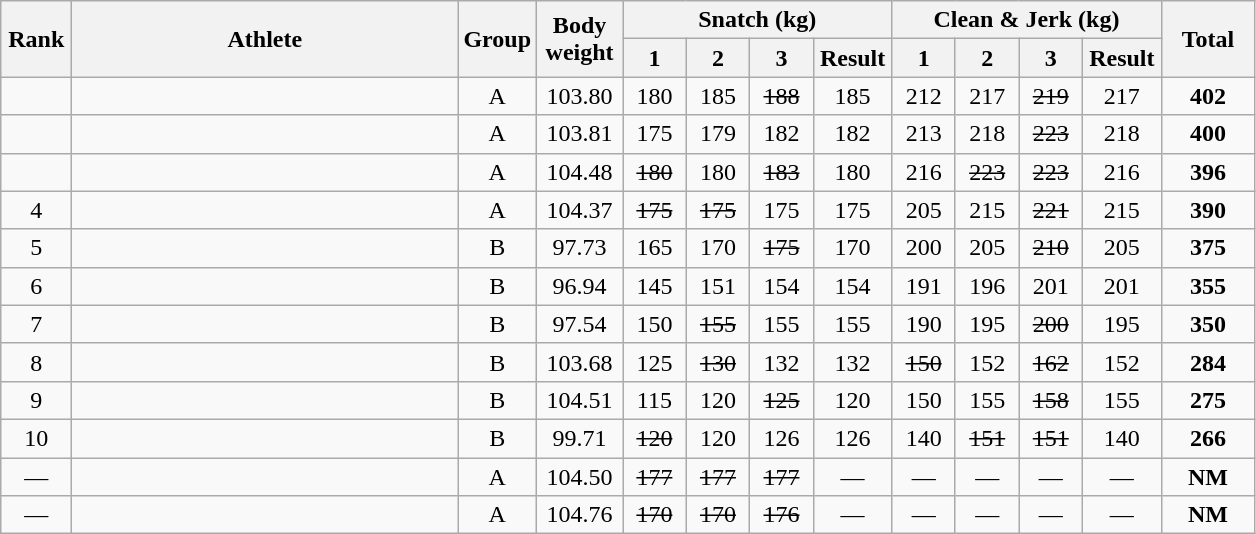<table class = "wikitable" style="text-align:center;">
<tr>
<th rowspan=2 width=40>Rank</th>
<th rowspan=2 width=250>Athlete</th>
<th rowspan=2 width=40>Group</th>
<th rowspan=2 width=50>Body weight</th>
<th colspan=4>Snatch (kg)</th>
<th colspan=4>Clean & Jerk (kg)</th>
<th rowspan=2 width=55>Total</th>
</tr>
<tr>
<th width=35>1</th>
<th width=35>2</th>
<th width=35>3</th>
<th width=45>Result</th>
<th width=35>1</th>
<th width=35>2</th>
<th width=35>3</th>
<th width=45>Result</th>
</tr>
<tr>
<td></td>
<td align=left></td>
<td>A</td>
<td>103.80</td>
<td>180</td>
<td>185</td>
<td><s>188</s></td>
<td>185</td>
<td>212</td>
<td>217</td>
<td><s>219</s></td>
<td>217</td>
<td><strong>402</strong></td>
</tr>
<tr>
<td></td>
<td align=left></td>
<td>A</td>
<td>103.81</td>
<td>175</td>
<td>179</td>
<td>182</td>
<td>182</td>
<td>213</td>
<td>218</td>
<td><s>223</s></td>
<td>218</td>
<td><strong>400</strong></td>
</tr>
<tr>
<td></td>
<td align=left></td>
<td>A</td>
<td>104.48</td>
<td><s>180</s></td>
<td>180</td>
<td><s>183</s></td>
<td>180</td>
<td>216</td>
<td><s>223</s></td>
<td><s>223</s></td>
<td>216</td>
<td><strong>396</strong></td>
</tr>
<tr>
<td>4</td>
<td align=left></td>
<td>A</td>
<td>104.37</td>
<td><s>175</s></td>
<td><s>175</s></td>
<td>175</td>
<td>175</td>
<td>205</td>
<td>215</td>
<td><s>221</s></td>
<td>215</td>
<td><strong>390</strong></td>
</tr>
<tr>
<td>5</td>
<td align=left></td>
<td>B</td>
<td>97.73</td>
<td>165</td>
<td>170</td>
<td><s>175</s></td>
<td>170</td>
<td>200</td>
<td>205</td>
<td><s>210</s></td>
<td>205</td>
<td><strong>375</strong></td>
</tr>
<tr>
<td>6</td>
<td align=left></td>
<td>B</td>
<td>96.94</td>
<td>145</td>
<td>151</td>
<td>154</td>
<td>154</td>
<td>191</td>
<td>196</td>
<td>201</td>
<td>201</td>
<td><strong>355</strong></td>
</tr>
<tr>
<td>7</td>
<td align=left></td>
<td>B</td>
<td>97.54</td>
<td>150</td>
<td><s>155</s></td>
<td>155</td>
<td>155</td>
<td>190</td>
<td>195</td>
<td><s>200</s></td>
<td>195</td>
<td><strong>350</strong></td>
</tr>
<tr>
<td>8</td>
<td align=left></td>
<td>B</td>
<td>103.68</td>
<td>125</td>
<td><s>130</s></td>
<td>132</td>
<td>132</td>
<td><s>150</s></td>
<td>152</td>
<td><s>162</s></td>
<td>152</td>
<td><strong>284</strong></td>
</tr>
<tr>
<td>9</td>
<td align=left></td>
<td>B</td>
<td>104.51</td>
<td>115</td>
<td>120</td>
<td><s>125</s></td>
<td>120</td>
<td>150</td>
<td>155</td>
<td><s>158</s></td>
<td>155</td>
<td><strong>275</strong></td>
</tr>
<tr>
<td>10</td>
<td align=left></td>
<td>B</td>
<td>99.71</td>
<td><s>120</s></td>
<td>120</td>
<td>126</td>
<td>126</td>
<td>140</td>
<td><s>151</s></td>
<td><s>151</s></td>
<td>140</td>
<td><strong>266</strong></td>
</tr>
<tr>
<td>—</td>
<td align=left></td>
<td>A</td>
<td>104.50</td>
<td><s>177</s></td>
<td><s>177</s></td>
<td><s>177</s></td>
<td>—</td>
<td>—</td>
<td>—</td>
<td>—</td>
<td>—</td>
<td><strong>NM</strong></td>
</tr>
<tr>
<td>—</td>
<td align=left></td>
<td>A</td>
<td>104.76</td>
<td><s>170</s></td>
<td><s>170</s></td>
<td><s>176</s></td>
<td>—</td>
<td>—</td>
<td>—</td>
<td>—</td>
<td>—</td>
<td><strong>NM</strong></td>
</tr>
</table>
